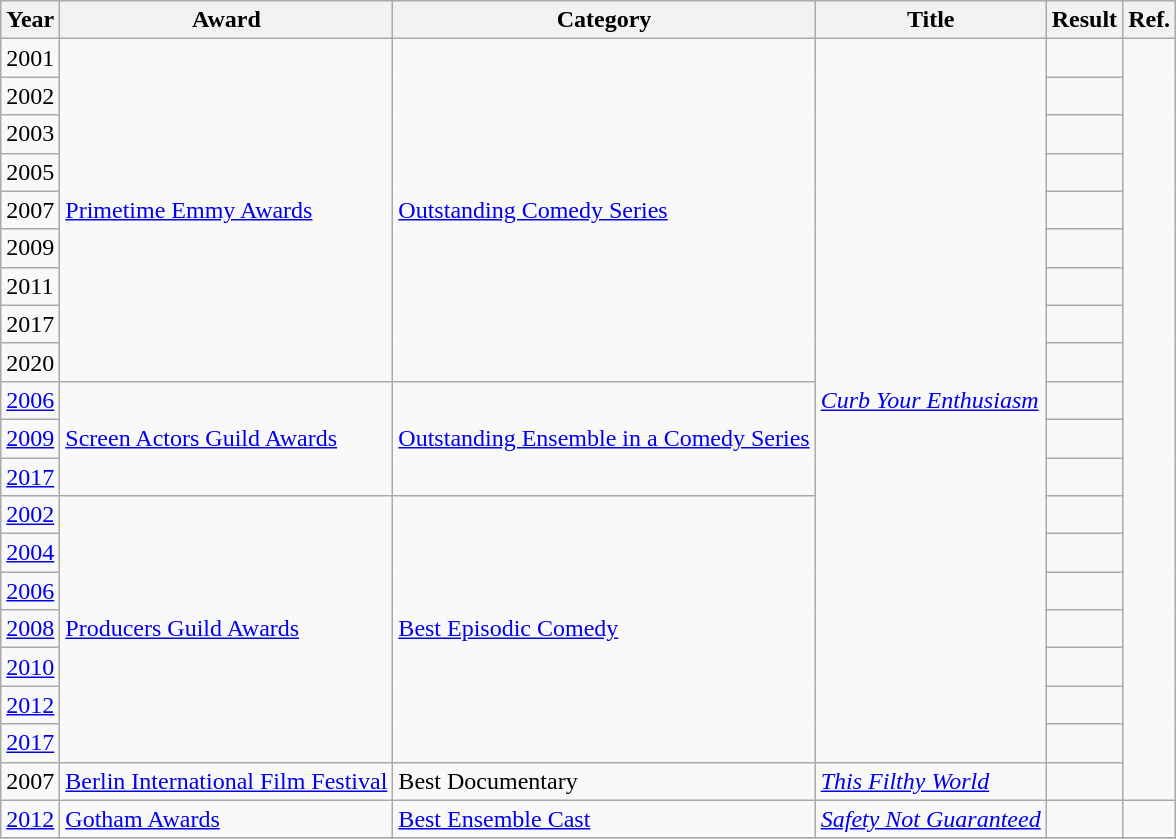<table class="wikitable">
<tr>
<th>Year</th>
<th>Award</th>
<th>Category</th>
<th>Title</th>
<th>Result</th>
<th>Ref.</th>
</tr>
<tr>
<td>2001</td>
<td rowspan=9><a href='#'>Primetime Emmy Awards</a></td>
<td rowspan=9><a href='#'>Outstanding Comedy Series</a></td>
<td rowspan=19><em><a href='#'>Curb Your Enthusiasm</a></em></td>
<td></td>
<td rowspan=20></td>
</tr>
<tr>
<td>2002</td>
<td></td>
</tr>
<tr>
<td>2003</td>
<td></td>
</tr>
<tr>
<td>2005</td>
<td></td>
</tr>
<tr>
<td>2007</td>
<td></td>
</tr>
<tr>
<td>2009</td>
<td></td>
</tr>
<tr>
<td>2011</td>
<td></td>
</tr>
<tr>
<td>2017</td>
<td></td>
</tr>
<tr>
<td>2020</td>
<td></td>
</tr>
<tr>
<td><a href='#'>2006</a></td>
<td rowspan=3><a href='#'>Screen Actors Guild Awards</a></td>
<td rowspan=3><a href='#'>Outstanding Ensemble in a Comedy Series</a></td>
<td></td>
</tr>
<tr>
<td><a href='#'>2009</a></td>
<td></td>
</tr>
<tr>
<td><a href='#'>2017</a></td>
<td></td>
</tr>
<tr>
<td><a href='#'>2002</a></td>
<td rowspan=7><a href='#'>Producers Guild Awards</a></td>
<td rowspan=7><a href='#'>Best Episodic Comedy</a></td>
<td></td>
</tr>
<tr>
<td><a href='#'>2004</a></td>
<td></td>
</tr>
<tr>
<td><a href='#'>2006</a></td>
<td></td>
</tr>
<tr>
<td><a href='#'>2008</a></td>
<td></td>
</tr>
<tr>
<td><a href='#'>2010</a></td>
<td></td>
</tr>
<tr>
<td><a href='#'>2012</a></td>
<td></td>
</tr>
<tr>
<td><a href='#'>2017</a></td>
<td></td>
</tr>
<tr>
<td>2007</td>
<td><a href='#'>Berlin International Film Festival</a></td>
<td>Best Documentary</td>
<td><em><a href='#'>This Filthy World</a></em></td>
<td></td>
</tr>
<tr>
<td><a href='#'>2012</a></td>
<td><a href='#'>Gotham Awards</a></td>
<td><a href='#'>Best Ensemble Cast</a></td>
<td><em><a href='#'>Safety Not Guaranteed</a></em></td>
<td></td>
<td></td>
</tr>
<tr>
</tr>
</table>
